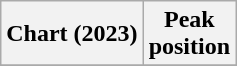<table class="wikitable sortable plainrowheaders" style="text-align:center">
<tr>
<th scope="col">Chart (2023)</th>
<th scope="col">Peak<br>position</th>
</tr>
<tr>
</tr>
</table>
